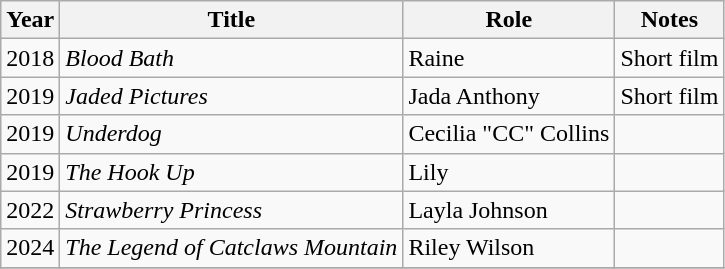<table class="wikitable sortable">
<tr>
<th>Year</th>
<th>Title</th>
<th>Role</th>
<th class="unsortable">Notes</th>
</tr>
<tr>
<td>2018</td>
<td><em>Blood Bath</em></td>
<td>Raine</td>
<td>Short film</td>
</tr>
<tr>
<td>2019</td>
<td><em>Jaded Pictures</em></td>
<td>Jada Anthony</td>
<td>Short film</td>
</tr>
<tr>
<td>2019</td>
<td><em>Underdog</em></td>
<td>Cecilia "CC" Collins</td>
<td></td>
</tr>
<tr>
<td>2019</td>
<td><em>The Hook Up</em></td>
<td>Lily</td>
<td></td>
</tr>
<tr>
<td>2022</td>
<td><em>Strawberry Princess</em></td>
<td>Layla Johnson</td>
<td></td>
</tr>
<tr>
<td>2024</td>
<td><em>The Legend of Catclaws Mountain</em></td>
<td>Riley Wilson</td>
<td></td>
</tr>
<tr>
</tr>
</table>
